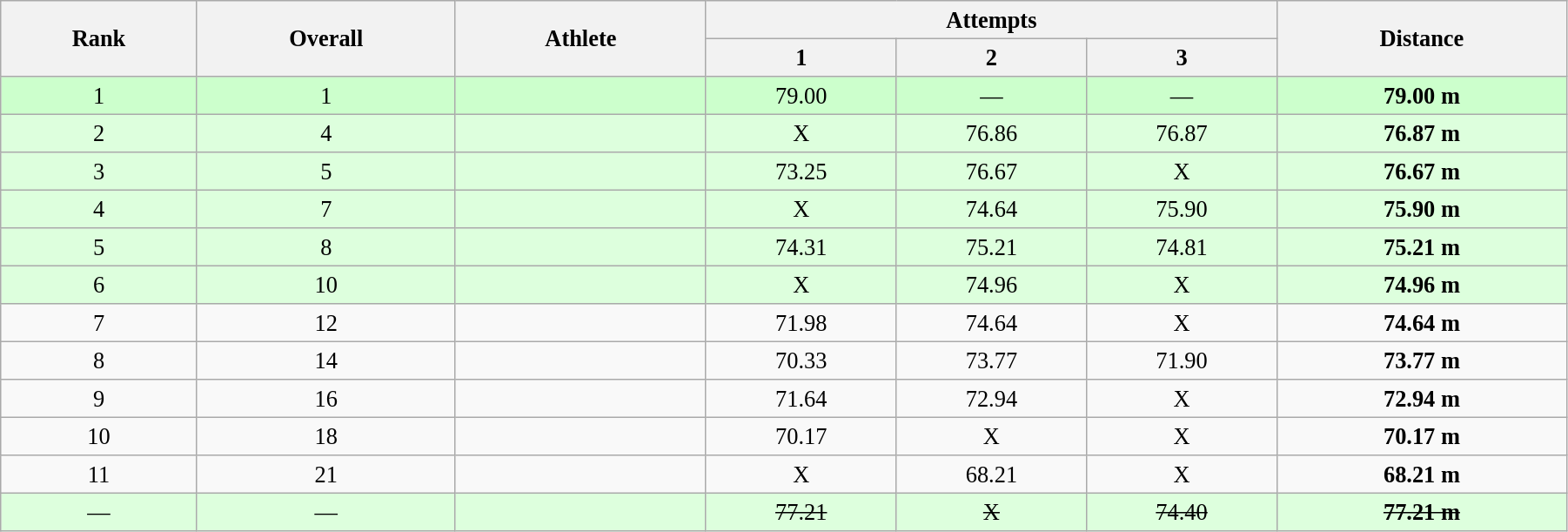<table class="wikitable" style=" text-align:center; font-size:110%;" width="95%">
<tr>
<th rowspan="2">Rank</th>
<th rowspan="2">Overall</th>
<th rowspan="2">Athlete</th>
<th colspan="3">Attempts</th>
<th rowspan="2">Distance</th>
</tr>
<tr>
<th>1</th>
<th>2</th>
<th>3</th>
</tr>
<tr style="background:#ccffcc;">
<td>1</td>
<td>1</td>
<td align=left></td>
<td>79.00</td>
<td>—</td>
<td>—</td>
<td><strong>79.00 m </strong></td>
</tr>
<tr style="background:#ddffdd;">
<td>2</td>
<td>4</td>
<td align=left></td>
<td>X</td>
<td>76.86</td>
<td>76.87</td>
<td><strong>76.87 m </strong></td>
</tr>
<tr style="background:#ddffdd;">
<td>3</td>
<td>5</td>
<td align=left></td>
<td>73.25</td>
<td>76.67</td>
<td>X</td>
<td><strong>76.67 m </strong></td>
</tr>
<tr style="background:#ddffdd;">
<td>4</td>
<td>7</td>
<td align=left></td>
<td>X</td>
<td>74.64</td>
<td>75.90</td>
<td><strong>75.90 m </strong></td>
</tr>
<tr style="background:#ddffdd;">
<td>5</td>
<td>8</td>
<td align=left></td>
<td>74.31</td>
<td>75.21</td>
<td>74.81</td>
<td><strong>75.21 m </strong></td>
</tr>
<tr style="background:#ddffdd;">
<td>6</td>
<td>10</td>
<td align=left></td>
<td>X</td>
<td>74.96</td>
<td>X</td>
<td><strong>74.96 m </strong></td>
</tr>
<tr>
<td>7</td>
<td>12</td>
<td align=left></td>
<td>71.98</td>
<td>74.64</td>
<td>X</td>
<td><strong>74.64 m </strong></td>
</tr>
<tr>
<td>8</td>
<td>14</td>
<td align=left></td>
<td>70.33</td>
<td>73.77</td>
<td>71.90</td>
<td><strong>73.77 m </strong></td>
</tr>
<tr>
<td>9</td>
<td>16</td>
<td align=left></td>
<td>71.64</td>
<td>72.94</td>
<td>X</td>
<td><strong>72.94 m </strong></td>
</tr>
<tr>
<td>10</td>
<td>18</td>
<td align=left></td>
<td>70.17</td>
<td>X</td>
<td>X</td>
<td><strong>70.17 m </strong></td>
</tr>
<tr>
<td>11</td>
<td>21</td>
<td align=left></td>
<td>X</td>
<td>68.21</td>
<td>X</td>
<td><strong>68.21 m </strong></td>
</tr>
<tr style="background:#ddffdd;">
<td>—</td>
<td>—</td>
<td align=left><s></s></td>
<td><s>77.21 </s></td>
<td><s>X </s></td>
<td><s>74.40 </s></td>
<td><s><strong>77.21 m</strong></s></td>
</tr>
</table>
